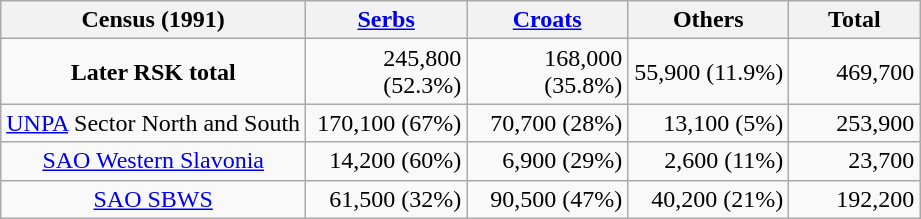<table class="wikitable" style="text-align:center;">
<tr>
<th>Census (1991)</th>
<th class="background: red; color: purple"><a href='#'>Serbs</a></th>
<th class="background: red; color: white"><a href='#'>Croats</a></th>
<th class="background: red; color: white">Others</th>
<th class="background: red; color: white">Total</th>
</tr>
<tr>
<td class="hintergrundfarbe6"><strong>Later RSK total</strong></td>
<td align="right" width="100">245,800 (52.3%)</td>
<td align="right" width="100">168,000 (35.8%)</td>
<td align="right" width="100">55,900 (11.9%)</td>
<td align="right" width="80">469,700</td>
</tr>
<tr>
<td class="hintergrundfarbe6"><a href='#'>UNPA</a> Sector North and South</td>
<td align="right">170,100 (67%)</td>
<td align="right">70,700 (28%)</td>
<td align="right">13,100 (5%)</td>
<td align="right">253,900</td>
</tr>
<tr>
<td class="hintergrundfarbe6"><a href='#'>SAO Western Slavonia</a></td>
<td align="right">14,200 (60%)</td>
<td align="right">6,900 (29%)</td>
<td align="right">2,600 (11%)</td>
<td align="right">23,700</td>
</tr>
<tr>
<td class="hintergrundfarbe6"><a href='#'>SAO SBWS</a></td>
<td align="right">61,500 (32%)</td>
<td align="right">90,500 (47%)</td>
<td align="right">40,200 (21%)</td>
<td align="right">192,200</td>
</tr>
</table>
